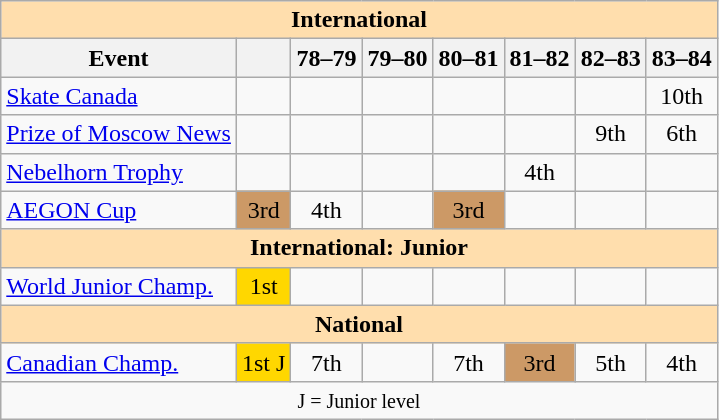<table class="wikitable" style="text-align:center">
<tr>
<th style="background-color: #ffdead; " colspan=8 align=center>International</th>
</tr>
<tr>
<th>Event</th>
<th></th>
<th>78–79</th>
<th>79–80</th>
<th>80–81</th>
<th>81–82</th>
<th>82–83</th>
<th>83–84</th>
</tr>
<tr>
<td align=left><a href='#'>Skate Canada</a></td>
<td></td>
<td></td>
<td></td>
<td></td>
<td></td>
<td></td>
<td>10th</td>
</tr>
<tr>
<td align=left><a href='#'>Prize of Moscow News</a></td>
<td></td>
<td></td>
<td></td>
<td></td>
<td></td>
<td>9th</td>
<td>6th</td>
</tr>
<tr>
<td align=left><a href='#'>Nebelhorn Trophy</a></td>
<td></td>
<td></td>
<td></td>
<td></td>
<td>4th</td>
<td></td>
<td></td>
</tr>
<tr>
<td align=left><a href='#'>AEGON Cup</a></td>
<td bgcolor=cc9966>3rd</td>
<td>4th</td>
<td></td>
<td bgcolor=cc9966>3rd</td>
<td></td>
<td></td>
<td></td>
</tr>
<tr>
<th style="background-color: #ffdead; " colspan=8 align=center>International: Junior</th>
</tr>
<tr>
<td align=left><a href='#'>World Junior Champ.</a></td>
<td bgcolor=gold>1st</td>
<td></td>
<td></td>
<td></td>
<td></td>
<td></td>
<td></td>
</tr>
<tr>
<th style="background-color: #ffdead; " colspan=8 align=center>National</th>
</tr>
<tr>
<td align=left><a href='#'>Canadian Champ.</a></td>
<td bgcolor=gold>1st J</td>
<td>7th</td>
<td></td>
<td>7th</td>
<td bgcolor=cc9966>3rd</td>
<td>5th</td>
<td>4th</td>
</tr>
<tr>
<td colspan=8 align=center><small> J = Junior level </small></td>
</tr>
</table>
